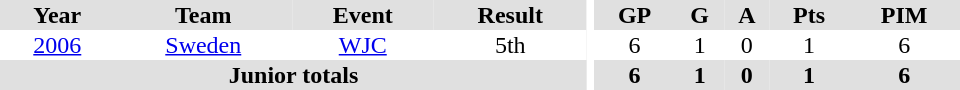<table border="0" cellpadding="1" cellspacing="0" ID="Table3" style="text-align:center; width:40em">
<tr ALIGN="center" bgcolor="#e0e0e0">
<th>Year</th>
<th>Team</th>
<th>Event</th>
<th>Result</th>
<th rowspan="99" bgcolor="#ffffff"></th>
<th>GP</th>
<th>G</th>
<th>A</th>
<th>Pts</th>
<th>PIM</th>
</tr>
<tr>
<td><a href='#'>2006</a></td>
<td><a href='#'>Sweden</a></td>
<td><a href='#'>WJC</a></td>
<td>5th</td>
<td>6</td>
<td>1</td>
<td>0</td>
<td>1</td>
<td>6</td>
</tr>
<tr bgcolor="#e0e0e0">
<th colspan="4">Junior totals</th>
<th>6</th>
<th>1</th>
<th>0</th>
<th>1</th>
<th>6</th>
</tr>
</table>
